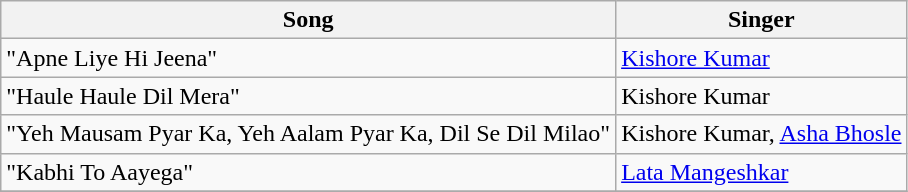<table class="wikitable">
<tr>
<th>Song</th>
<th>Singer</th>
</tr>
<tr>
<td>"Apne Liye Hi Jeena"</td>
<td><a href='#'>Kishore Kumar</a></td>
</tr>
<tr>
<td>"Haule Haule Dil Mera"</td>
<td>Kishore Kumar</td>
</tr>
<tr>
<td>"Yeh Mausam Pyar Ka, Yeh Aalam Pyar Ka, Dil Se Dil Milao"</td>
<td>Kishore Kumar, <a href='#'>Asha Bhosle</a></td>
</tr>
<tr>
<td>"Kabhi To Aayega"</td>
<td><a href='#'>Lata Mangeshkar</a></td>
</tr>
<tr>
</tr>
</table>
